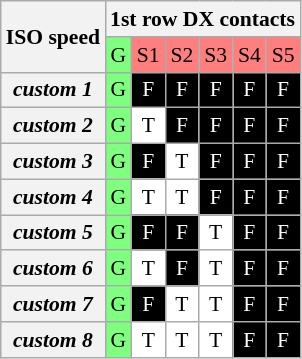<table class="wikitable" style="text-align:center;font-size:90%;">
<tr>
<th rowspan=2>ISO speed</th>
<th colspan=6>1st row DX contacts</th>
</tr>
<tr>
<td style="background-color:#7fff7f;">G</td>
<td style="background-color:#ff7f7f;">S1</td>
<td style="background-color:#ff7f7f;">S2</td>
<td style="background-color:#ff7f7f;">S3</td>
<td style="background-color:#ff7f7f;">S4</td>
<td style="background-color:#ff7f7f;">S5</td>
</tr>
<tr>
<th><em>custom 1</em></th>
<td style="background-color:#7fff7f;">G</td>
<td style="background-color:#000000; color:#ffffff;">F</td>
<td style="background-color:#000000; color:#ffffff;">F</td>
<td style="background-color:#000000; color:#ffffff;">F</td>
<td style="background-color:#000000; color:#ffffff;">F</td>
<td style="background-color:#000000; color:#ffffff;">F</td>
</tr>
<tr>
<th><em>custom 2</em></th>
<td style="background-color:#7fff7f;">G</td>
<td style="background-color:#ffffff; color:#000000;">T</td>
<td style="background-color:#000000; color:#ffffff;">F</td>
<td style="background-color:#000000; color:#ffffff;">F</td>
<td style="background-color:#000000; color:#ffffff;">F</td>
<td style="background-color:#000000; color:#ffffff;">F</td>
</tr>
<tr>
<th><em>custom 3</em></th>
<td style="background-color:#7fff7f;">G</td>
<td style="background-color:#000000; color:#ffffff;">F</td>
<td style="background-color:#ffffff; color:#000000;">T</td>
<td style="background-color:#000000; color:#ffffff;">F</td>
<td style="background-color:#000000; color:#ffffff;">F</td>
<td style="background-color:#000000; color:#ffffff;">F</td>
</tr>
<tr>
<th><em>custom 4</em></th>
<td style="background-color:#7fff7f;">G</td>
<td style="background-color:#ffffff; color:#000000;">T</td>
<td style="background-color:#ffffff; color:#000000;">T</td>
<td style="background-color:#000000; color:#ffffff;">F</td>
<td style="background-color:#000000; color:#ffffff;">F</td>
<td style="background-color:#000000; color:#ffffff;">F</td>
</tr>
<tr>
<th><em>custom 5</em></th>
<td style="background-color:#7fff7f;">G</td>
<td style="background-color:#000000; color:#ffffff;">F</td>
<td style="background-color:#000000; color:#ffffff;">F</td>
<td style="background-color:#ffffff; color:#000000;">T</td>
<td style="background-color:#000000; color:#ffffff;">F</td>
<td style="background-color:#000000; color:#ffffff;">F</td>
</tr>
<tr>
<th><em>custom 6</em></th>
<td style="background-color:#7fff7f;">G</td>
<td style="background-color:#ffffff; color:#000000;">T</td>
<td style="background-color:#000000; color:#ffffff;">F</td>
<td style="background-color:#ffffff; color:#000000;">T</td>
<td style="background-color:#000000; color:#ffffff;">F</td>
<td style="background-color:#000000; color:#ffffff;">F</td>
</tr>
<tr>
<th><em>custom 7</em></th>
<td style="background-color:#7fff7f;">G</td>
<td style="background-color:#000000; color:#ffffff;">F</td>
<td style="background-color:#ffffff; color:#000000;">T</td>
<td style="background-color:#ffffff; color:#000000;">T</td>
<td style="background-color:#000000; color:#ffffff;">F</td>
<td style="background-color:#000000; color:#ffffff;">F</td>
</tr>
<tr>
<th><em>custom 8</em></th>
<td style="background-color:#7fff7f;">G</td>
<td style="background-color:#ffffff; color:#000000;">T</td>
<td style="background-color:#ffffff; color:#000000;">T</td>
<td style="background-color:#ffffff; color:#000000;">T</td>
<td style="background-color:#000000; color:#ffffff;">F</td>
<td style="background-color:#000000; color:#ffffff;">F</td>
</tr>
</table>
